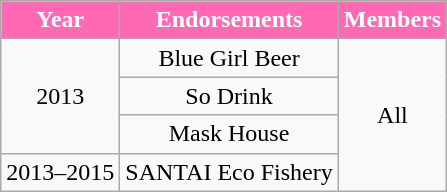<table class="wikitable" style="text-align:center">
<tr>
<th style="background:#FF69B4; color:white">Year</th>
<th style="background:#FF69B4; color:white">Endorsements</th>
<th style="background:#FF69B4; color:white">Members</th>
</tr>
<tr>
<td rowspan=3>2013</td>
<td>Blue Girl Beer</td>
<td rowspan=4>All</td>
</tr>
<tr>
<td>So Drink</td>
</tr>
<tr>
<td>Mask House</td>
</tr>
<tr>
<td>2013–2015</td>
<td>SANTAI Eco Fishery</td>
</tr>
</table>
